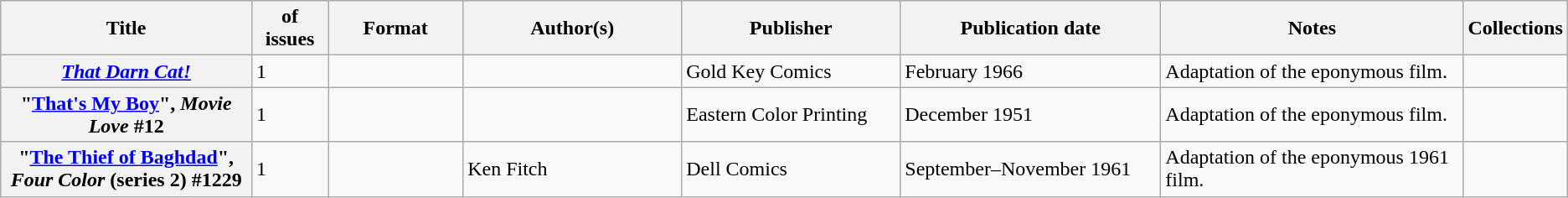<table class="wikitable">
<tr>
<th>Title</th>
<th style="width:40pt"> of issues</th>
<th style="width:75pt">Format</th>
<th style="width:125pt">Author(s)</th>
<th style="width:125pt">Publisher</th>
<th style="width:150pt">Publication date</th>
<th style="width:175pt">Notes</th>
<th>Collections</th>
</tr>
<tr>
<th><em><a href='#'>That Darn Cat!</a></em></th>
<td>1</td>
<td></td>
<td></td>
<td>Gold Key Comics</td>
<td>February 1966</td>
<td>Adaptation of the eponymous film.</td>
<td></td>
</tr>
<tr>
<th>"<a href='#'>That's My Boy</a>", <em>Movie Love</em> #12</th>
<td>1</td>
<td></td>
<td></td>
<td>Eastern Color Printing</td>
<td>December 1951</td>
<td>Adaptation of the eponymous film.</td>
<td></td>
</tr>
<tr>
<th>"<a href='#'>The Thief of Baghdad</a>", <em>Four Color</em> (series 2) #1229</th>
<td>1</td>
<td></td>
<td>Ken Fitch</td>
<td>Dell Comics</td>
<td>September–November 1961</td>
<td>Adaptation of the eponymous 1961 film.</td>
<td></td>
</tr>
</table>
